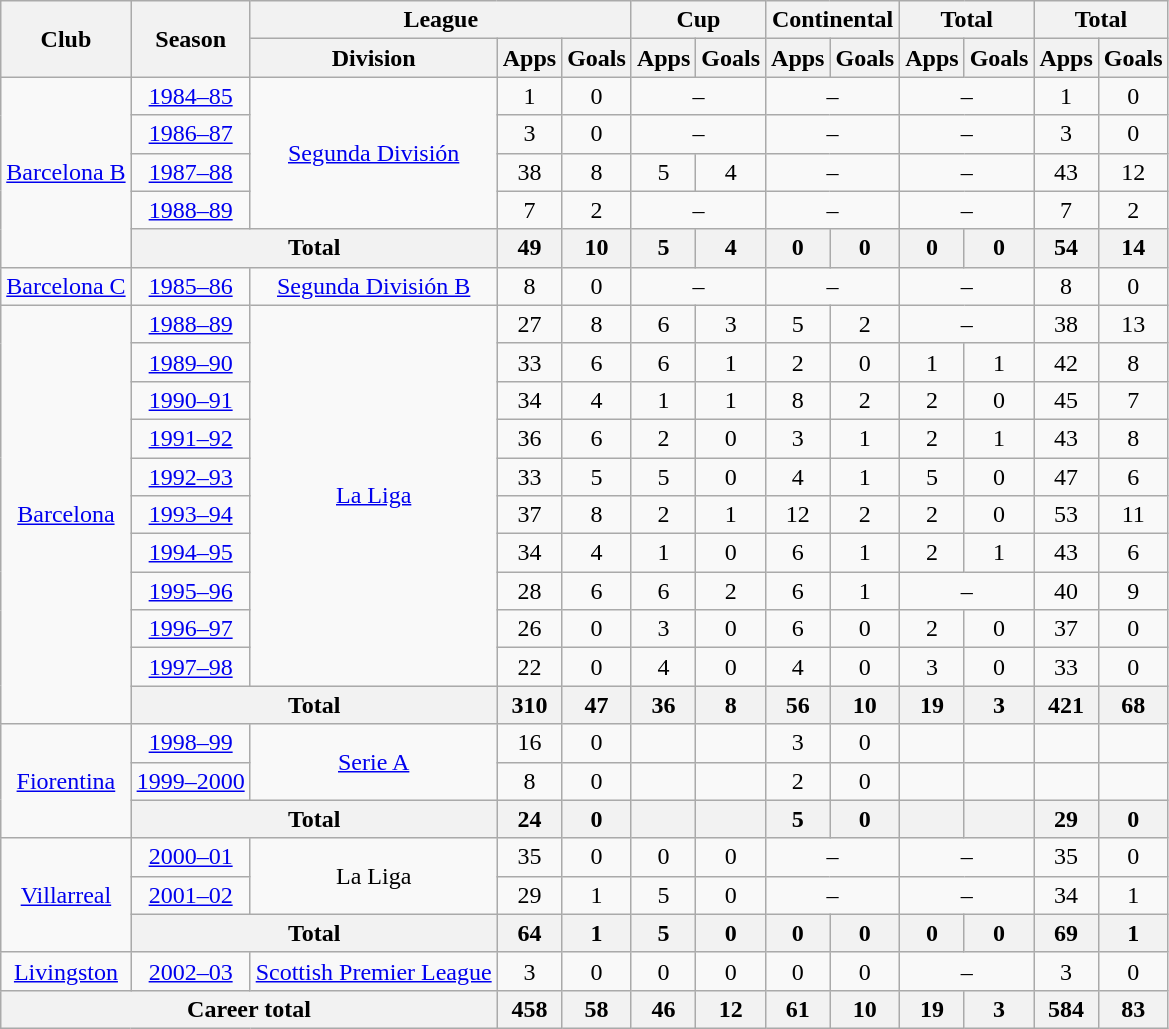<table class="wikitable" style="text-align:center">
<tr>
<th rowspan="2">Club</th>
<th rowspan="2">Season</th>
<th colspan="3">League</th>
<th colspan="2">Cup</th>
<th colspan="2">Continental</th>
<th colspan="2">Total</th>
<th colspan="2">Total</th>
</tr>
<tr>
<th>Division</th>
<th>Apps</th>
<th>Goals</th>
<th>Apps</th>
<th>Goals</th>
<th>Apps</th>
<th>Goals</th>
<th>Apps</th>
<th>Goals</th>
<th>Apps</th>
<th>Goals</th>
</tr>
<tr>
<td rowspan="5"><a href='#'>Barcelona B</a></td>
<td><a href='#'>1984–85</a></td>
<td rowspan="4"><a href='#'>Segunda División</a></td>
<td>1</td>
<td>0</td>
<td colspan="2">–</td>
<td colspan="2">–</td>
<td colspan="2">–</td>
<td>1</td>
<td>0</td>
</tr>
<tr>
<td><a href='#'>1986–87</a></td>
<td>3</td>
<td>0</td>
<td colspan="2">–</td>
<td colspan="2">–</td>
<td colspan="2">–</td>
<td>3</td>
<td>0</td>
</tr>
<tr>
<td><a href='#'>1987–88</a></td>
<td>38</td>
<td>8</td>
<td>5</td>
<td>4</td>
<td colspan="2">–</td>
<td colspan="2">–</td>
<td>43</td>
<td>12</td>
</tr>
<tr>
<td><a href='#'>1988–89</a></td>
<td>7</td>
<td>2</td>
<td colspan="2">–</td>
<td colspan="2">–</td>
<td colspan="2">–</td>
<td>7</td>
<td>2</td>
</tr>
<tr>
<th colspan="2">Total</th>
<th>49</th>
<th>10</th>
<th>5</th>
<th>4</th>
<th>0</th>
<th>0</th>
<th>0</th>
<th>0</th>
<th>54</th>
<th>14</th>
</tr>
<tr>
<td><a href='#'>Barcelona C</a></td>
<td><a href='#'>1985–86</a></td>
<td><a href='#'>Segunda División B</a></td>
<td>8</td>
<td>0</td>
<td colspan="2">–</td>
<td colspan="2">–</td>
<td colspan="2">–</td>
<td>8</td>
<td>0</td>
</tr>
<tr>
<td rowspan="11"><a href='#'>Barcelona</a></td>
<td><a href='#'>1988–89</a></td>
<td rowspan="10"><a href='#'>La Liga</a></td>
<td>27</td>
<td>8</td>
<td>6</td>
<td>3</td>
<td>5</td>
<td>2</td>
<td colspan="2">–</td>
<td>38</td>
<td>13</td>
</tr>
<tr>
<td><a href='#'>1989–90</a></td>
<td>33</td>
<td>6</td>
<td>6</td>
<td>1</td>
<td>2</td>
<td>0</td>
<td>1</td>
<td>1</td>
<td>42</td>
<td>8</td>
</tr>
<tr>
<td><a href='#'>1990–91</a></td>
<td>34</td>
<td>4</td>
<td>1</td>
<td>1</td>
<td>8</td>
<td>2</td>
<td>2</td>
<td>0</td>
<td>45</td>
<td>7</td>
</tr>
<tr>
<td><a href='#'>1991–92</a></td>
<td>36</td>
<td>6</td>
<td>2</td>
<td>0</td>
<td>3</td>
<td>1</td>
<td>2</td>
<td>1</td>
<td>43</td>
<td>8</td>
</tr>
<tr>
<td><a href='#'>1992–93</a></td>
<td>33</td>
<td>5</td>
<td>5</td>
<td>0</td>
<td>4</td>
<td>1</td>
<td>5</td>
<td>0</td>
<td>47</td>
<td>6</td>
</tr>
<tr>
<td><a href='#'>1993–94</a></td>
<td>37</td>
<td>8</td>
<td>2</td>
<td>1</td>
<td>12</td>
<td>2</td>
<td>2</td>
<td>0</td>
<td>53</td>
<td>11</td>
</tr>
<tr>
<td><a href='#'>1994–95</a></td>
<td>34</td>
<td>4</td>
<td>1</td>
<td>0</td>
<td>6</td>
<td>1</td>
<td>2</td>
<td>1</td>
<td>43</td>
<td>6</td>
</tr>
<tr>
<td><a href='#'>1995–96</a></td>
<td>28</td>
<td>6</td>
<td>6</td>
<td>2</td>
<td>6</td>
<td>1</td>
<td colspan="2">–</td>
<td>40</td>
<td>9</td>
</tr>
<tr>
<td><a href='#'>1996–97</a></td>
<td>26</td>
<td>0</td>
<td>3</td>
<td>0</td>
<td>6</td>
<td>0</td>
<td>2</td>
<td>0</td>
<td>37</td>
<td>0</td>
</tr>
<tr>
<td><a href='#'>1997–98</a></td>
<td>22</td>
<td>0</td>
<td>4</td>
<td>0</td>
<td>4</td>
<td>0</td>
<td>3</td>
<td>0</td>
<td>33</td>
<td>0</td>
</tr>
<tr>
<th colspan="2">Total</th>
<th>310</th>
<th>47</th>
<th>36</th>
<th>8</th>
<th>56</th>
<th>10</th>
<th>19</th>
<th>3</th>
<th>421</th>
<th>68</th>
</tr>
<tr>
<td rowspan="3"><a href='#'>Fiorentina</a></td>
<td><a href='#'>1998–99</a></td>
<td rowspan="2"><a href='#'>Serie A</a></td>
<td>16</td>
<td>0</td>
<td></td>
<td></td>
<td>3</td>
<td>0</td>
<td></td>
<td></td>
<td></td>
<td></td>
</tr>
<tr>
<td><a href='#'>1999–2000</a></td>
<td>8</td>
<td>0</td>
<td></td>
<td></td>
<td>2</td>
<td>0</td>
<td></td>
<td></td>
<td></td>
<td></td>
</tr>
<tr>
<th colspan="2">Total</th>
<th>24</th>
<th>0</th>
<th></th>
<th></th>
<th>5</th>
<th>0</th>
<th></th>
<th></th>
<th>29</th>
<th>0</th>
</tr>
<tr>
<td rowspan="3"><a href='#'>Villarreal</a></td>
<td><a href='#'>2000–01</a></td>
<td rowspan="2">La Liga</td>
<td>35</td>
<td>0</td>
<td>0</td>
<td>0</td>
<td colspan="2">–</td>
<td colspan="2">–</td>
<td>35</td>
<td>0</td>
</tr>
<tr>
<td><a href='#'>2001–02</a></td>
<td>29</td>
<td>1</td>
<td>5</td>
<td>0</td>
<td colspan="2">–</td>
<td colspan="2">–</td>
<td>34</td>
<td>1</td>
</tr>
<tr>
<th colspan="2">Total</th>
<th>64</th>
<th>1</th>
<th>5</th>
<th>0</th>
<th>0</th>
<th>0</th>
<th>0</th>
<th>0</th>
<th>69</th>
<th>1</th>
</tr>
<tr>
<td><a href='#'>Livingston</a></td>
<td><a href='#'>2002–03</a></td>
<td><a href='#'>Scottish Premier League</a></td>
<td>3</td>
<td>0</td>
<td>0</td>
<td>0</td>
<td>0</td>
<td>0</td>
<td colspan="2">–</td>
<td>3</td>
<td>0</td>
</tr>
<tr>
<th colspan="3">Career total</th>
<th>458</th>
<th>58</th>
<th>46</th>
<th>12</th>
<th>61</th>
<th>10</th>
<th>19</th>
<th>3</th>
<th>584</th>
<th>83</th>
</tr>
</table>
